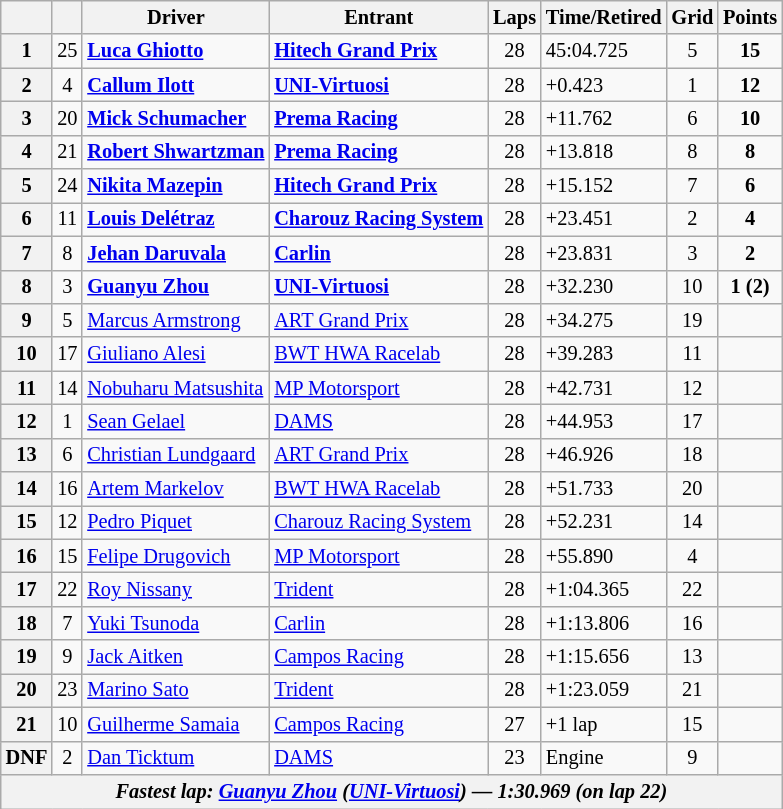<table class="wikitable" style="font-size: 85%;">
<tr>
<th></th>
<th></th>
<th>Driver</th>
<th>Entrant</th>
<th>Laps</th>
<th>Time/Retired</th>
<th>Grid</th>
<th>Points</th>
</tr>
<tr>
<th>1</th>
<td align="center">25</td>
<td> <strong><a href='#'>Luca Ghiotto</a></strong></td>
<td><strong><a href='#'>Hitech Grand Prix</a></strong></td>
<td align="center">28</td>
<td>45:04.725</td>
<td align="center">5</td>
<td align="center"><strong>15</strong></td>
</tr>
<tr>
<th>2</th>
<td align="center">4</td>
<td> <strong><a href='#'>Callum Ilott</a></strong></td>
<td><strong><a href='#'>UNI-Virtuosi</a></strong></td>
<td align="center">28</td>
<td>+0.423</td>
<td align="center">1</td>
<td align="center"><strong>12</strong></td>
</tr>
<tr>
<th>3</th>
<td align="center">20</td>
<td> <strong><a href='#'>Mick Schumacher</a></strong></td>
<td><strong><a href='#'>Prema Racing</a></strong></td>
<td align="center">28</td>
<td>+11.762</td>
<td align="center">6</td>
<td align="center"><strong>10</strong></td>
</tr>
<tr>
<th>4</th>
<td align="center">21</td>
<td> <strong><a href='#'>Robert Shwartzman</a></strong></td>
<td><strong><a href='#'>Prema Racing</a></strong></td>
<td align="center">28</td>
<td>+13.818</td>
<td align="center">8</td>
<td align="center"><strong>8</strong></td>
</tr>
<tr>
<th>5</th>
<td align="center">24</td>
<td> <strong><a href='#'>Nikita Mazepin</a></strong></td>
<td><strong><a href='#'>Hitech Grand Prix</a></strong></td>
<td align="center">28</td>
<td>+15.152</td>
<td align="center">7</td>
<td align="center"><strong>6</strong></td>
</tr>
<tr>
<th>6</th>
<td align="center">11</td>
<td> <strong><a href='#'>Louis Delétraz</a></strong></td>
<td><strong><a href='#'>Charouz Racing System</a></strong></td>
<td align="center">28</td>
<td>+23.451</td>
<td align="center">2</td>
<td align="center"><strong>4</strong></td>
</tr>
<tr>
<th>7</th>
<td align="center">8</td>
<td> <strong><a href='#'>Jehan Daruvala</a></strong></td>
<td><strong><a href='#'>Carlin</a></strong></td>
<td align="center">28</td>
<td>+23.831</td>
<td align="center">3</td>
<td align="center"><strong>2</strong></td>
</tr>
<tr>
<th>8</th>
<td align="center">3</td>
<td> <strong><a href='#'>Guanyu Zhou</a></strong></td>
<td><strong><a href='#'>UNI-Virtuosi</a></strong></td>
<td align="center">28</td>
<td>+32.230</td>
<td align="center">10</td>
<td align="center"><strong>1 (2)</strong></td>
</tr>
<tr>
<th>9</th>
<td align="center">5</td>
<td> <a href='#'>Marcus Armstrong</a></td>
<td><a href='#'>ART Grand Prix</a></td>
<td align="center">28</td>
<td>+34.275</td>
<td align="center">19</td>
<td align="center"></td>
</tr>
<tr>
<th>10</th>
<td align="center">17</td>
<td> <a href='#'>Giuliano Alesi</a></td>
<td><a href='#'>BWT HWA Racelab</a></td>
<td align="center">28</td>
<td>+39.283</td>
<td align="center">11</td>
<td align="center"></td>
</tr>
<tr>
<th>11</th>
<td align="center">14</td>
<td> <a href='#'>Nobuharu Matsushita</a></td>
<td><a href='#'>MP Motorsport</a></td>
<td align="center">28</td>
<td>+42.731</td>
<td align="center">12</td>
<td align="center"></td>
</tr>
<tr>
<th>12</th>
<td align="center">1</td>
<td> <a href='#'>Sean Gelael</a></td>
<td><a href='#'>DAMS</a></td>
<td align="center">28</td>
<td>+44.953</td>
<td align="center">17</td>
<td align="center"></td>
</tr>
<tr>
<th>13</th>
<td align="center">6</td>
<td> <a href='#'>Christian Lundgaard</a></td>
<td><a href='#'>ART Grand Prix</a></td>
<td align="center">28</td>
<td>+46.926</td>
<td align="center">18</td>
<td align="center"></td>
</tr>
<tr>
<th>14</th>
<td align="center">16</td>
<td> <a href='#'>Artem Markelov</a></td>
<td><a href='#'>BWT HWA Racelab</a></td>
<td align="center">28</td>
<td>+51.733</td>
<td align="center">20</td>
<td align="center"></td>
</tr>
<tr>
<th>15</th>
<td align="center">12</td>
<td> <a href='#'>Pedro Piquet</a></td>
<td><a href='#'>Charouz Racing System</a></td>
<td align="center">28</td>
<td>+52.231</td>
<td align="center">14</td>
<td align="center"></td>
</tr>
<tr>
<th>16</th>
<td align="center">15</td>
<td> <a href='#'>Felipe Drugovich</a></td>
<td><a href='#'>MP Motorsport</a></td>
<td align="center">28</td>
<td>+55.890</td>
<td align="center">4</td>
<td align="center"></td>
</tr>
<tr>
<th>17</th>
<td align="center">22</td>
<td> <a href='#'>Roy Nissany</a></td>
<td><a href='#'>Trident</a></td>
<td align="center">28</td>
<td>+1:04.365</td>
<td align="center">22</td>
<td align="center"></td>
</tr>
<tr>
<th>18</th>
<td align="center">7</td>
<td> <a href='#'>Yuki Tsunoda</a></td>
<td><a href='#'>Carlin</a></td>
<td align="center">28</td>
<td>+1:13.806</td>
<td align="center">16</td>
<td align="center"></td>
</tr>
<tr>
<th>19</th>
<td align="center">9</td>
<td> <a href='#'>Jack Aitken</a></td>
<td><a href='#'>Campos Racing</a></td>
<td align="center">28</td>
<td>+1:15.656</td>
<td align="center">13</td>
<td></td>
</tr>
<tr>
<th>20</th>
<td align="center">23</td>
<td> <a href='#'>Marino Sato</a></td>
<td><a href='#'>Trident</a></td>
<td align="center">28</td>
<td>+1:23.059</td>
<td align="center">21</td>
<td></td>
</tr>
<tr>
<th>21</th>
<td align="center">10</td>
<td> <a href='#'>Guilherme Samaia</a></td>
<td><a href='#'>Campos Racing</a></td>
<td align="center">27</td>
<td>+1 lap</td>
<td align="center">15</td>
<td></td>
</tr>
<tr>
<th>DNF</th>
<td align="center">2</td>
<td> <a href='#'>Dan Ticktum</a></td>
<td><a href='#'>DAMS</a></td>
<td align="center">23</td>
<td>Engine</td>
<td align="center">9</td>
<td></td>
</tr>
<tr>
<th colspan="8"><em>Fastest lap:  <a href='#'>Guanyu Zhou</a> (<a href='#'>UNI-Virtuosi</a>) — 1:30.969 (on lap 22)</em></th>
</tr>
</table>
